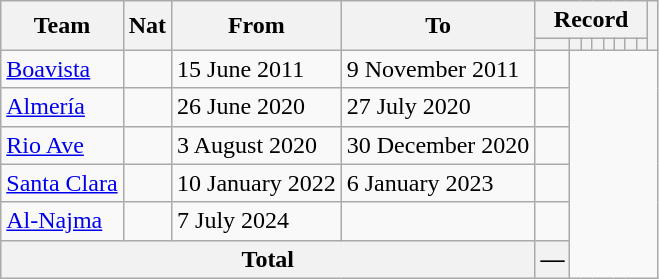<table class="wikitable" style="text-align: center">
<tr>
<th rowspan="2">Team</th>
<th rowspan="2">Nat</th>
<th rowspan="2">From</th>
<th rowspan="2">To</th>
<th colspan="8">Record</th>
<th rowspan=2></th>
</tr>
<tr>
<th></th>
<th></th>
<th></th>
<th></th>
<th></th>
<th></th>
<th></th>
<th></th>
</tr>
<tr>
<td align=left><a href='#'>Boavista</a></td>
<td></td>
<td align=left>15 June 2011</td>
<td align=left>9 November 2011<br></td>
<td></td>
</tr>
<tr>
<td align=left><a href='#'>Almería</a></td>
<td></td>
<td align=left>26 June 2020</td>
<td align=left>27 July 2020<br></td>
<td></td>
</tr>
<tr>
<td align=left><a href='#'>Rio Ave</a></td>
<td></td>
<td align=left>3 August 2020</td>
<td align=left>30 December 2020<br></td>
<td></td>
</tr>
<tr>
<td align=left><a href='#'>Santa Clara</a></td>
<td></td>
<td align=left>10 January 2022</td>
<td align=left>6 January 2023<br></td>
<td></td>
</tr>
<tr>
<td align=left><a href='#'>Al-Najma</a></td>
<td></td>
<td align=left>7 July 2024</td>
<td align=left><br></td>
<td></td>
</tr>
<tr>
<th colspan="4">Total<br></th>
<th>—</th>
</tr>
</table>
